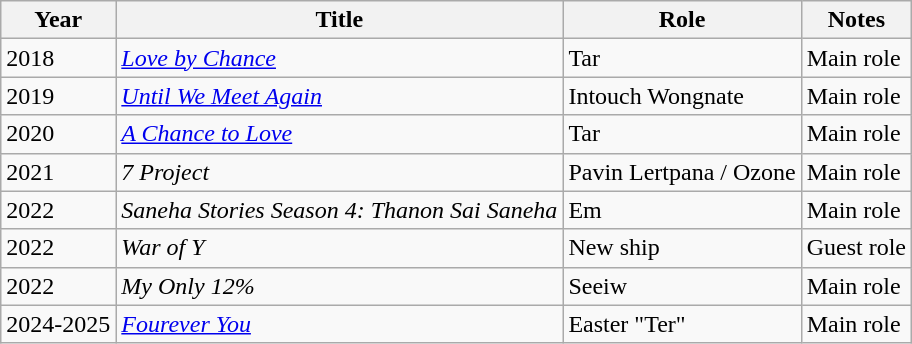<table class="wikitable">
<tr>
<th>Year</th>
<th>Title</th>
<th>Role</th>
<th>Notes</th>
</tr>
<tr>
<td>2018</td>
<td><em><a href='#'>Love by Chance</a></em></td>
<td>Tar</td>
<td>Main role</td>
</tr>
<tr>
<td>2019</td>
<td><em><a href='#'>Until We Meet Again</a></em></td>
<td>Intouch Wongnate</td>
<td>Main role</td>
</tr>
<tr>
<td>2020</td>
<td><em><a href='#'>A Chance to Love</a></em></td>
<td>Tar</td>
<td>Main role</td>
</tr>
<tr>
<td>2021</td>
<td><em>7 Project</em></td>
<td>Pavin Lertpana / Ozone</td>
<td>Main role</td>
</tr>
<tr>
<td>2022</td>
<td><em>Saneha Stories Season 4: Thanon Sai Saneha</em></td>
<td>Em</td>
<td>Main role</td>
</tr>
<tr>
<td>2022</td>
<td><em>War of Y</em></td>
<td>New ship</td>
<td>Guest role</td>
</tr>
<tr>
<td>2022</td>
<td><em>My Only 12%</em></td>
<td>Seeiw</td>
<td>Main role</td>
</tr>
<tr>
<td>2024-2025</td>
<td><em><a href='#'>Fourever You</a></em></td>
<td>Easter "Ter"</td>
<td>Main role</td>
</tr>
</table>
